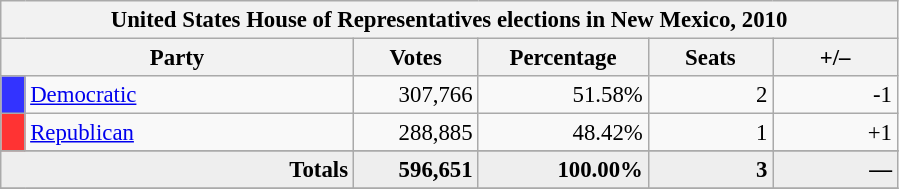<table class="wikitable" style="font-size: 95%;">
<tr>
<th colspan="6">United States House of Representatives elections in New Mexico, 2010</th>
</tr>
<tr>
<th colspan=2 style="width: 15em">Party</th>
<th style="width: 5em">Votes</th>
<th style="width: 7em">Percentage</th>
<th style="width: 5em">Seats</th>
<th style="width: 5em">+/–</th>
</tr>
<tr>
<th style="background-color:#3333FF; width: 3px"></th>
<td style="width: 130px"><a href='#'>Democratic</a></td>
<td align="right">307,766</td>
<td align="right">51.58%</td>
<td align="right">2</td>
<td align="right">-1</td>
</tr>
<tr>
<th style="background-color:#FF3333; width: 3px"></th>
<td style="width: 130px"><a href='#'>Republican</a></td>
<td align="right">288,885</td>
<td align="right">48.42%</td>
<td align="right">1</td>
<td align="right">+1</td>
</tr>
<tr>
</tr>
<tr bgcolor="#EEEEEE">
<td colspan="2" align="right"><strong>Totals</strong></td>
<td align="right"><strong>596,651</strong></td>
<td align="right"><strong>100.00%</strong></td>
<td align="right"><strong>3</strong></td>
<td align="right"><strong>—</strong></td>
</tr>
<tr bgcolor="#EEEEEE">
</tr>
</table>
